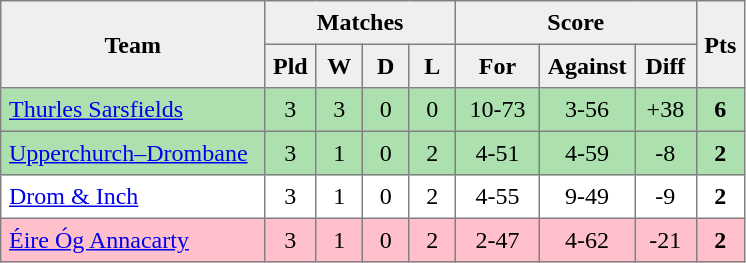<table style=border-collapse:collapse border=1 cellspacing=0 cellpadding=5>
<tr align=center bgcolor=#efefef>
<th rowspan=2 width=165>Team</th>
<th colspan=4>Matches</th>
<th colspan=3>Score</th>
<th rowspan=2width=20>Pts</th>
</tr>
<tr align=center bgcolor=#efefef>
<th width=20>Pld</th>
<th width=20>W</th>
<th width=20>D</th>
<th width=20>L</th>
<th width=45>For</th>
<th width=45>Against</th>
<th width=30>Diff</th>
</tr>
<tr align=center style="background:#ACE1AF;">
<td style="text-align:left;"> <a href='#'>Thurles Sarsfields</a></td>
<td>3</td>
<td>3</td>
<td>0</td>
<td>0</td>
<td>10-73</td>
<td>3-56</td>
<td>+38</td>
<td><strong>6</strong></td>
</tr>
<tr align=center style="background:#ACE1AF;">
<td style="text-align:left;"> <a href='#'>Upperchurch–Drombane</a></td>
<td>3</td>
<td>1</td>
<td>0</td>
<td>2</td>
<td>4-51</td>
<td>4-59</td>
<td>-8</td>
<td><strong>2</strong></td>
</tr>
<tr align=center>
<td style="text-align:left;"> <a href='#'>Drom & Inch</a></td>
<td>3</td>
<td>1</td>
<td>0</td>
<td>2</td>
<td>4-55</td>
<td>9-49</td>
<td>-9</td>
<td><strong>2</strong></td>
</tr>
<tr align=center style="background:#FFC0CB;">
<td style="text-align:left;"> <a href='#'>Éire Óg Annacarty</a></td>
<td>3</td>
<td>1</td>
<td>0</td>
<td>2</td>
<td>2-47</td>
<td>4-62</td>
<td>-21</td>
<td><strong>2</strong></td>
</tr>
</table>
